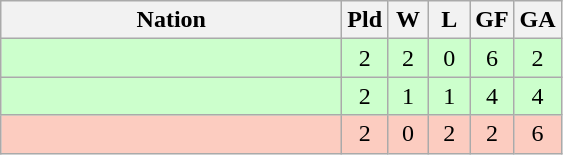<table class=wikitable style="text-align:center">
<tr>
<th width=220>Nation</th>
<th width=20>Pld</th>
<th width=20>W</th>
<th width=20>L</th>
<th width=20>GF</th>
<th width=20>GA</th>
</tr>
<tr bgcolor="#ccffcc">
<td align=left></td>
<td>2</td>
<td>2</td>
<td>0</td>
<td>6</td>
<td>2</td>
</tr>
<tr bgcolor="#ccffcc">
<td align=left></td>
<td>2</td>
<td>1</td>
<td>1</td>
<td>4</td>
<td>4</td>
</tr>
<tr bgcolor="#fcccc">
<td align=left></td>
<td>2</td>
<td>0</td>
<td>2</td>
<td>2</td>
<td>6</td>
</tr>
</table>
